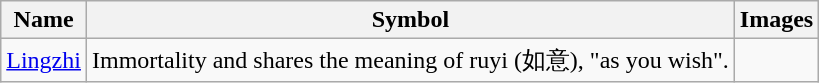<table class="wikitable sortable mw-collapsible">
<tr>
<th>Name</th>
<th>Symbol</th>
<th>Images</th>
</tr>
<tr>
<td><a href='#'>Lingzhi</a></td>
<td>Immortality and shares the meaning of ruyi (如意), "as you wish".</td>
<td></td>
</tr>
</table>
